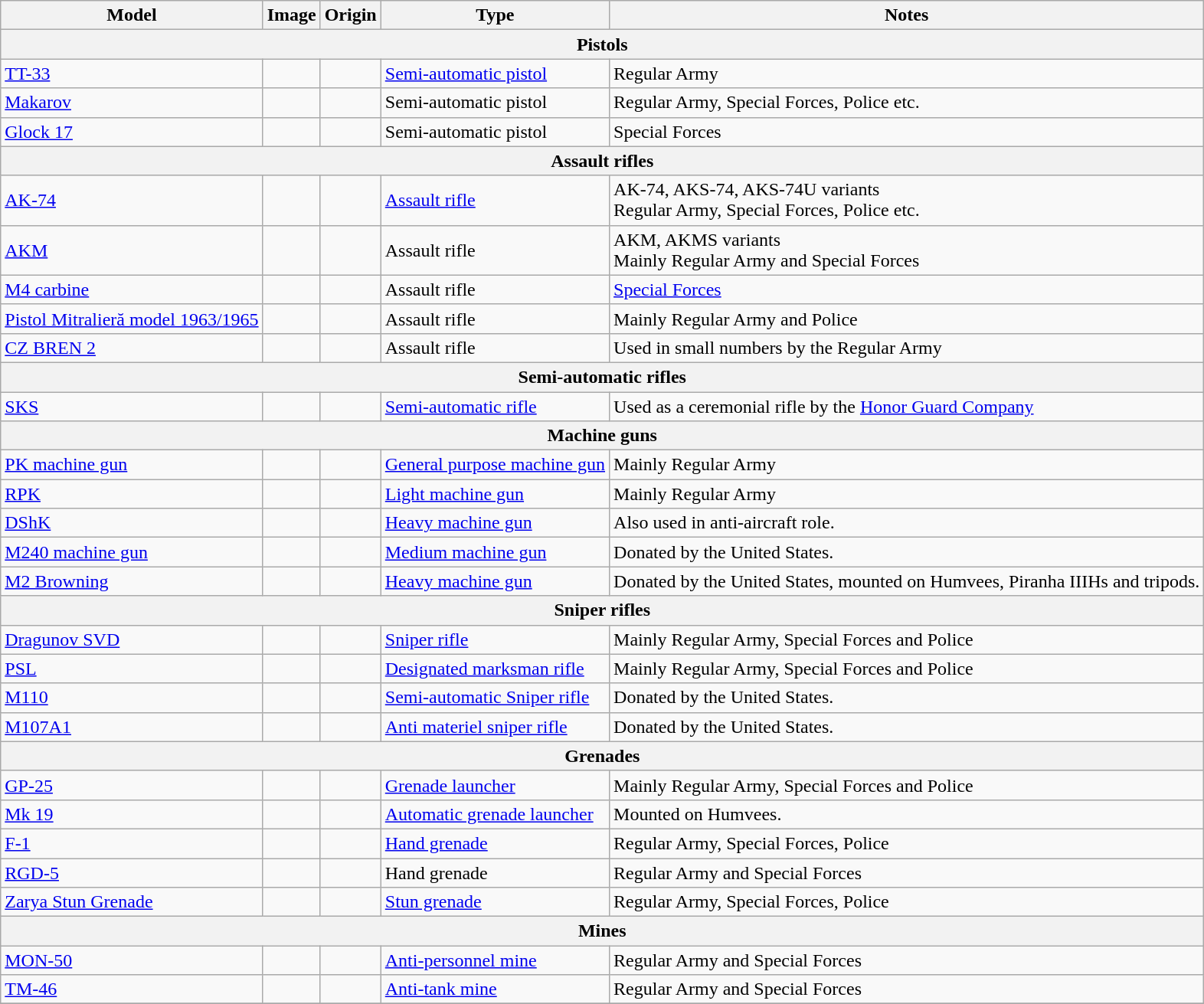<table class="wikitable">
<tr>
<th>Model</th>
<th>Image</th>
<th>Origin</th>
<th>Type</th>
<th>Notes</th>
</tr>
<tr>
<th colspan="5">Pistols</th>
</tr>
<tr>
<td><a href='#'>TT-33</a></td>
<td></td>
<td></td>
<td><a href='#'>Semi-automatic pistol</a></td>
<td>Regular Army</td>
</tr>
<tr>
<td><a href='#'>Makarov</a></td>
<td></td>
<td></td>
<td>Semi-automatic pistol</td>
<td>Regular Army, Special Forces, Police etc.</td>
</tr>
<tr>
<td><a href='#'>Glock 17</a></td>
<td></td>
<td></td>
<td>Semi-automatic pistol</td>
<td>Special Forces </td>
</tr>
<tr>
<th colspan="5">Assault rifles</th>
</tr>
<tr>
<td><a href='#'>AK-74</a></td>
<td></td>
<td></td>
<td><a href='#'>Assault rifle</a></td>
<td>AK-74, AKS-74, AKS-74U variants<br>Regular Army, Special Forces, Police etc.</td>
</tr>
<tr>
<td><a href='#'>AKM</a></td>
<td></td>
<td></td>
<td>Assault rifle</td>
<td>AKM, AKMS variants<br>Mainly Regular Army and Special Forces</td>
</tr>
<tr>
<td><a href='#'>M4 carbine</a></td>
<td></td>
<td></td>
<td>Assault rifle</td>
<td><a href='#'>Special Forces</a></td>
</tr>
<tr>
<td><a href='#'>Pistol Mitralieră model 1963/1965</a></td>
<td></td>
<td></td>
<td>Assault rifle</td>
<td>Mainly Regular Army and Police</td>
</tr>
<tr>
<td><a href='#'>CZ BREN 2</a></td>
<td></td>
<td></td>
<td>Assault rifle</td>
<td>Used in small numbers by the Regular Army </td>
</tr>
<tr>
<th colspan="5">Semi-automatic rifles</th>
</tr>
<tr>
<td><a href='#'>SKS</a></td>
<td></td>
<td></td>
<td><a href='#'>Semi-automatic rifle</a></td>
<td>Used as a ceremonial rifle by the <a href='#'>Honor Guard Company</a></td>
</tr>
<tr>
<th colspan="5">Machine guns</th>
</tr>
<tr>
<td><a href='#'>PK machine gun</a></td>
<td></td>
<td></td>
<td><a href='#'>General purpose machine gun</a></td>
<td>Mainly Regular Army</td>
</tr>
<tr>
<td><a href='#'>RPK</a></td>
<td></td>
<td></td>
<td><a href='#'>Light machine gun</a></td>
<td>Mainly Regular Army</td>
</tr>
<tr>
<td><a href='#'>DShK</a></td>
<td></td>
<td></td>
<td><a href='#'>Heavy machine gun</a></td>
<td>Also used in anti-aircraft role.</td>
</tr>
<tr>
<td><a href='#'>M240 machine gun</a></td>
<td></td>
<td></td>
<td><a href='#'>Medium machine gun</a></td>
<td>Donated by the United States.</td>
</tr>
<tr>
<td><a href='#'>M2 Browning</a></td>
<td></td>
<td></td>
<td><a href='#'>Heavy machine gun</a></td>
<td>Donated by the United States, mounted on Humvees, Piranha IIIHs and tripods.</td>
</tr>
<tr>
<th colspan="5">Sniper rifles</th>
</tr>
<tr>
<td><a href='#'>Dragunov SVD</a></td>
<td></td>
<td></td>
<td><a href='#'>Sniper rifle</a></td>
<td>Mainly Regular Army, Special Forces and Police</td>
</tr>
<tr>
<td><a href='#'>PSL</a></td>
<td></td>
<td></td>
<td><a href='#'>Designated marksman rifle</a></td>
<td>Mainly Regular Army, Special Forces and Police</td>
</tr>
<tr>
<td><a href='#'>M110</a></td>
<td></td>
<td></td>
<td><a href='#'>Semi-automatic Sniper rifle</a></td>
<td>Donated by the United States.</td>
</tr>
<tr>
<td><a href='#'>M107A1</a></td>
<td></td>
<td></td>
<td><a href='#'>Anti materiel sniper rifle</a></td>
<td>Donated by the United States.</td>
</tr>
<tr>
<th colspan="5">Grenades</th>
</tr>
<tr>
<td><a href='#'>GP-25</a></td>
<td></td>
<td></td>
<td><a href='#'>Grenade launcher</a></td>
<td>Mainly Regular Army, Special Forces and Police</td>
</tr>
<tr>
<td><a href='#'>Mk 19</a></td>
<td></td>
<td></td>
<td><a href='#'>Automatic grenade launcher</a></td>
<td>Mounted on Humvees.</td>
</tr>
<tr>
<td><a href='#'>F-1</a></td>
<td></td>
<td></td>
<td><a href='#'>Hand grenade</a></td>
<td>Regular Army, Special Forces, Police</td>
</tr>
<tr>
<td><a href='#'>RGD-5</a></td>
<td></td>
<td></td>
<td>Hand grenade</td>
<td>Regular Army and Special Forces</td>
</tr>
<tr>
<td><a href='#'>Zarya Stun Grenade</a></td>
<td></td>
<td></td>
<td><a href='#'>Stun grenade</a></td>
<td>Regular Army, Special Forces, Police</td>
</tr>
<tr>
<th colspan="5">Mines</th>
</tr>
<tr>
<td><a href='#'>MON-50</a></td>
<td></td>
<td></td>
<td><a href='#'>Anti-personnel mine</a></td>
<td>Regular Army and Special Forces</td>
</tr>
<tr>
<td><a href='#'>TM-46</a></td>
<td></td>
<td></td>
<td><a href='#'>Anti-tank mine</a></td>
<td>Regular Army and Special Forces</td>
</tr>
<tr>
</tr>
</table>
